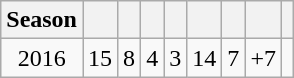<table class="wikitable" style="text-align:center;">
<tr>
<th>Season</th>
<th></th>
<th></th>
<th></th>
<th></th>
<th></th>
<th></th>
<th></th>
<th></th>
</tr>
<tr>
<td>2016</td>
<td>15</td>
<td>8</td>
<td>4</td>
<td>3</td>
<td>14</td>
<td>7</td>
<td>+7</td>
<td></td>
</tr>
</table>
